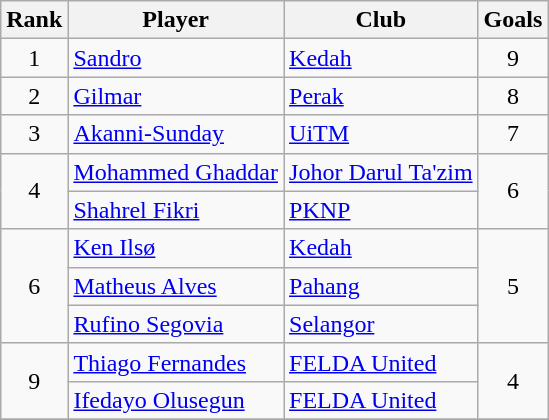<table class="wikitable" style="text-align:center">
<tr>
<th>Rank</th>
<th>Player</th>
<th>Club</th>
<th>Goals</th>
</tr>
<tr>
<td rowspan=1>1</td>
<td align="left"> <a href='#'>Sandro</a></td>
<td align="left"><a href='#'>Kedah</a></td>
<td rowspan=1>9</td>
</tr>
<tr>
<td rowspan=1>2</td>
<td align="left"> <a href='#'>Gilmar</a></td>
<td align="left"><a href='#'>Perak</a></td>
<td rowspan=1>8</td>
</tr>
<tr>
<td rowspan=1>3</td>
<td align="left"> <a href='#'>Akanni-Sunday</a></td>
<td align="left"><a href='#'>UiTM</a></td>
<td rowspan=1>7</td>
</tr>
<tr>
<td rowspan=2>4</td>
<td align="left"> <a href='#'>Mohammed Ghaddar</a></td>
<td align="left"><a href='#'>Johor Darul Ta'zim</a></td>
<td rowspan=2>6</td>
</tr>
<tr>
<td align="left"> <a href='#'>Shahrel Fikri</a></td>
<td align="left"><a href='#'>PKNP</a></td>
</tr>
<tr>
<td rowspan=3>6</td>
<td align="left"> <a href='#'>Ken Ilsø</a></td>
<td align="left"><a href='#'>Kedah</a></td>
<td rowspan=3>5</td>
</tr>
<tr>
<td align="left"> <a href='#'>Matheus Alves</a></td>
<td align="left"><a href='#'>Pahang</a></td>
</tr>
<tr>
<td align="left"> <a href='#'>Rufino Segovia</a></td>
<td align="left"><a href='#'>Selangor</a></td>
</tr>
<tr>
<td rowspan=2>9</td>
<td align="left"> <a href='#'>Thiago Fernandes</a></td>
<td align="left"><a href='#'>FELDA United</a></td>
<td rowspan=2>4</td>
</tr>
<tr>
<td align="left"> <a href='#'>Ifedayo Olusegun</a></td>
<td align="left"><a href='#'>FELDA United</a></td>
</tr>
<tr>
</tr>
</table>
